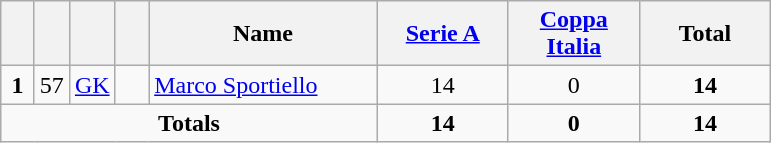<table class="wikitable" style="text-align:center">
<tr>
<th width=15></th>
<th width=15></th>
<th width=15></th>
<th width=15></th>
<th width=145>Name</th>
<th width=80><a href='#'>Serie A</a></th>
<th width=80><a href='#'>Coppa Italia</a></th>
<th width=80>Total</th>
</tr>
<tr>
<td><strong>1</strong></td>
<td>57</td>
<td><a href='#'>GK</a></td>
<td></td>
<td align=left><a href='#'>Marco Sportiello</a></td>
<td>14</td>
<td>0</td>
<td><strong>14</strong></td>
</tr>
<tr>
<td colspan=5><strong>Totals</strong></td>
<td><strong>14</strong></td>
<td><strong>0</strong></td>
<td><strong>14</strong></td>
</tr>
</table>
